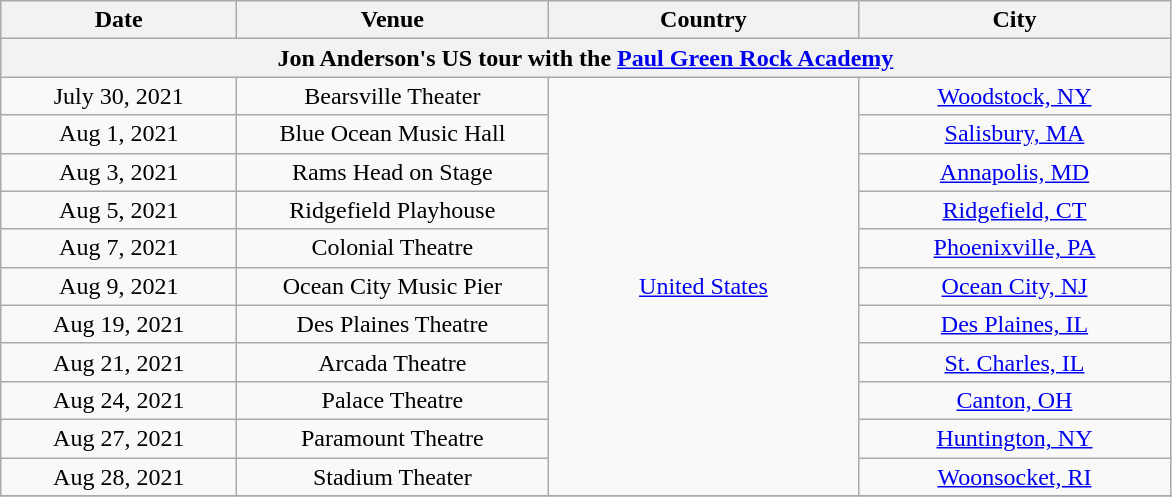<table class="wikitable" style="text-align:center;">
<tr>
<th style="width:150px;">Date</th>
<th style="width:200px;">Venue</th>
<th style="width:200px;">Country</th>
<th style="width:200px;">City</th>
</tr>
<tr>
<th colspan="4">Jon Anderson's US tour with the <a href='#'>Paul Green Rock Academy</a></th>
</tr>
<tr>
<td>July 30, 2021</td>
<td>Bearsville Theater</td>
<td rowspan="11"><a href='#'>United States</a></td>
<td><a href='#'>Woodstock, NY</a></td>
</tr>
<tr>
<td>Aug 1, 2021</td>
<td>Blue Ocean Music Hall</td>
<td><a href='#'>Salisbury, MA</a></td>
</tr>
<tr>
<td>Aug 3, 2021</td>
<td>Rams Head on Stage</td>
<td><a href='#'>Annapolis, MD</a></td>
</tr>
<tr>
<td>Aug 5, 2021</td>
<td>Ridgefield Playhouse</td>
<td><a href='#'>Ridgefield, CT</a></td>
</tr>
<tr>
<td>Aug 7, 2021</td>
<td>Colonial Theatre</td>
<td><a href='#'>Phoenixville, PA</a></td>
</tr>
<tr>
<td>Aug 9, 2021</td>
<td>Ocean City Music Pier</td>
<td><a href='#'>Ocean City, NJ</a></td>
</tr>
<tr>
<td>Aug 19, 2021</td>
<td>Des Plaines Theatre</td>
<td><a href='#'>Des Plaines, IL</a></td>
</tr>
<tr>
<td>Aug 21, 2021</td>
<td>Arcada Theatre</td>
<td><a href='#'>St. Charles, IL</a></td>
</tr>
<tr>
<td>Aug 24, 2021</td>
<td>Palace Theatre</td>
<td><a href='#'>Canton, OH</a></td>
</tr>
<tr>
<td>Aug 27, 2021</td>
<td>Paramount Theatre</td>
<td><a href='#'>Huntington, NY</a></td>
</tr>
<tr>
<td>Aug 28, 2021</td>
<td>Stadium Theater</td>
<td><a href='#'>Woonsocket, RI</a></td>
</tr>
<tr>
</tr>
</table>
